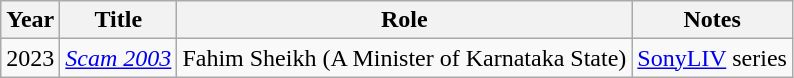<table class="wikitable sortable">
<tr>
<th>Year</th>
<th>Title</th>
<th>Role</th>
<th>Notes</th>
</tr>
<tr>
<td>2023</td>
<td><em><a href='#'>Scam 2003</a></em></td>
<td>Fahim Sheikh (A Minister of Karnataka State)</td>
<td><a href='#'>SonyLIV</a> series</td>
</tr>
</table>
